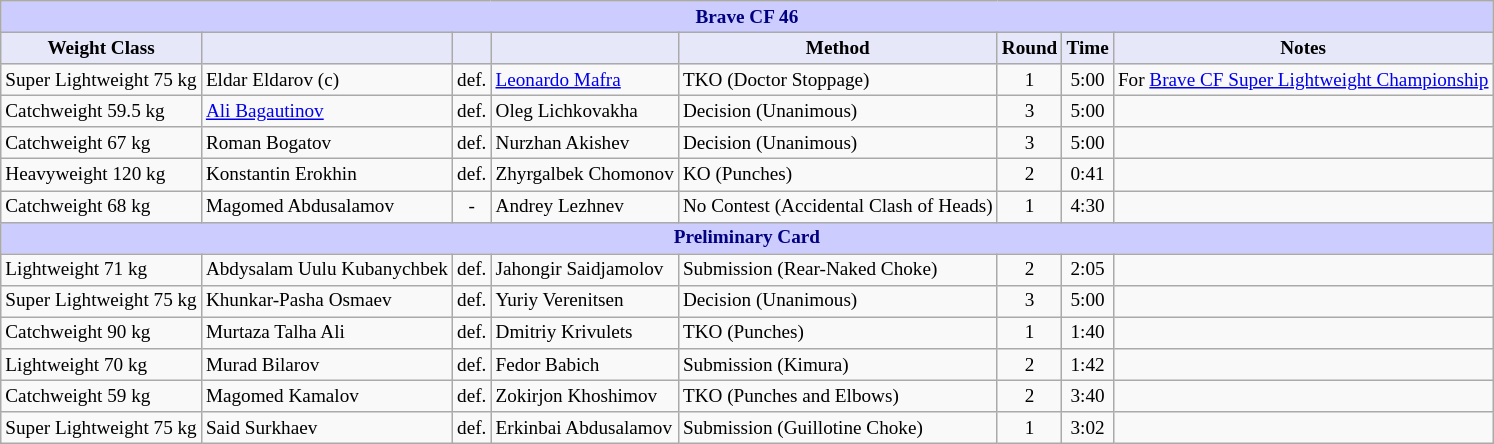<table class="wikitable" style="font-size: 80%;">
<tr>
<th colspan="8" style="background-color: #ccf; color: #000080; text-align: center;">Brave CF 46</th>
</tr>
<tr>
<th colspan="1" style="background-color: #E6E8FA; color: #000000; text-align: center;">Weight Class</th>
<th colspan="1" style="background-color: #E6E8FA; color: #000000; text-align: center;"></th>
<th colspan="1" style="background-color: #E6E8FA; color: #000000; text-align: center;"></th>
<th colspan="1" style="background-color: #E6E8FA; color: #000000; text-align: center;"></th>
<th colspan="1" style="background-color: #E6E8FA; color: #000000; text-align: center;">Method</th>
<th colspan="1" style="background-color: #E6E8FA; color: #000000; text-align: center;">Round</th>
<th colspan="1" style="background-color: #E6E8FA; color: #000000; text-align: center;">Time</th>
<th colspan="1" style="background-color: #E6E8FA; color: #000000; text-align: center;">Notes</th>
</tr>
<tr>
<td>Super Lightweight 75 kg</td>
<td> Eldar Eldarov (c)</td>
<td>def.</td>
<td> <a href='#'>Leonardo Mafra</a></td>
<td>TKO (Doctor Stoppage)</td>
<td align=center>1</td>
<td align=center>5:00</td>
<td>For <a href='#'>Brave CF Super Lightweight Championship</a></td>
</tr>
<tr>
<td>Catchweight 59.5 kg</td>
<td> <a href='#'>Ali Bagautinov</a></td>
<td>def.</td>
<td> Oleg Lichkovakha</td>
<td>Decision (Unanimous)</td>
<td align=center>3</td>
<td align=center>5:00</td>
<td></td>
</tr>
<tr>
<td>Catchweight 67 kg</td>
<td> Roman Bogatov</td>
<td>def.</td>
<td> Nurzhan Akishev</td>
<td>Decision (Unanimous)</td>
<td align=center>3</td>
<td align=center>5:00</td>
<td></td>
</tr>
<tr>
<td>Heavyweight 120 kg</td>
<td> Konstantin Erokhin</td>
<td>def.</td>
<td> Zhyrgalbek Chomonov</td>
<td>KO (Punches)</td>
<td align=center>2</td>
<td align=center>0:41</td>
<td></td>
</tr>
<tr>
<td>Catchweight 68 kg</td>
<td> Magomed Abdusalamov</td>
<td align=center>-</td>
<td> Andrey Lezhnev</td>
<td>No Contest (Accidental Clash of Heads)</td>
<td align=center>1</td>
<td align=center>4:30</td>
<td></td>
</tr>
<tr>
<th colspan="8" style="background-color: #ccf; color: #000080; text-align: center;">Preliminary Card</th>
</tr>
<tr>
<td>Lightweight 71 kg</td>
<td> Abdysalam Uulu Kubanychbek</td>
<td>def.</td>
<td> Jahongir Saidjamolov</td>
<td>Submission (Rear-Naked Choke)</td>
<td align=center>2</td>
<td align=center>2:05</td>
<td></td>
</tr>
<tr>
<td>Super Lightweight 75 kg</td>
<td> Khunkar-Pasha Osmaev</td>
<td>def.</td>
<td> Yuriy Verenitsen</td>
<td>Decision (Unanimous)</td>
<td align=center>3</td>
<td align=center>5:00</td>
<td></td>
</tr>
<tr>
<td>Catchweight 90 kg</td>
<td> Murtaza Talha Ali</td>
<td>def.</td>
<td> Dmitriy Krivulets</td>
<td>TKO (Punches)</td>
<td align=center>1</td>
<td align=center>1:40</td>
<td></td>
</tr>
<tr>
<td>Lightweight 70 kg</td>
<td> Murad Bilarov</td>
<td>def.</td>
<td> Fedor Babich</td>
<td>Submission (Kimura)</td>
<td align=center>2</td>
<td align=center>1:42</td>
<td></td>
</tr>
<tr>
<td>Catchweight 59 kg</td>
<td> Magomed Kamalov</td>
<td>def.</td>
<td> Zokirjon Khoshimov</td>
<td>TKO (Punches and Elbows)</td>
<td align=center>2</td>
<td align=center>3:40</td>
<td></td>
</tr>
<tr>
<td>Super Lightweight 75 kg</td>
<td> Said Surkhaev</td>
<td>def.</td>
<td> Erkinbai Abdusalamov</td>
<td>Submission (Guillotine Choke)</td>
<td align=center>1</td>
<td align=center>3:02</td>
<td></td>
</tr>
</table>
